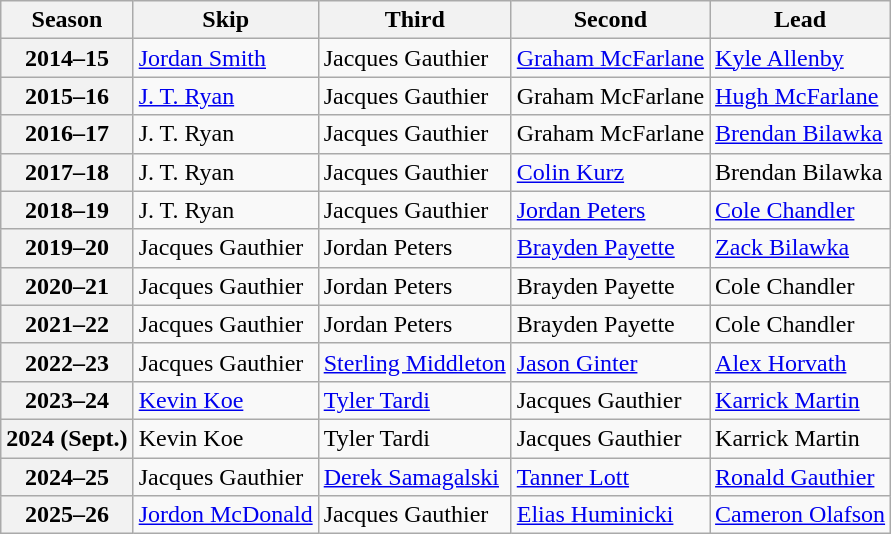<table class="wikitable">
<tr>
<th scope="col">Season</th>
<th scope="col">Skip</th>
<th scope="col">Third</th>
<th scope="col">Second</th>
<th scope="col">Lead</th>
</tr>
<tr>
<th scope="row">2014–15</th>
<td><a href='#'>Jordan Smith</a></td>
<td>Jacques Gauthier</td>
<td><a href='#'>Graham McFarlane</a></td>
<td><a href='#'>Kyle Allenby</a></td>
</tr>
<tr>
<th scope="row">2015–16</th>
<td><a href='#'>J. T. Ryan</a></td>
<td>Jacques Gauthier</td>
<td>Graham McFarlane</td>
<td><a href='#'>Hugh McFarlane</a></td>
</tr>
<tr>
<th scope="row">2016–17</th>
<td>J. T. Ryan</td>
<td>Jacques Gauthier</td>
<td>Graham McFarlane</td>
<td><a href='#'>Brendan Bilawka</a></td>
</tr>
<tr>
<th scope="row">2017–18</th>
<td>J. T. Ryan</td>
<td>Jacques Gauthier</td>
<td><a href='#'>Colin Kurz</a></td>
<td>Brendan Bilawka</td>
</tr>
<tr>
<th scope="row">2018–19</th>
<td>J. T. Ryan</td>
<td>Jacques Gauthier</td>
<td><a href='#'>Jordan Peters</a></td>
<td><a href='#'>Cole Chandler</a></td>
</tr>
<tr>
<th scope="row">2019–20</th>
<td>Jacques Gauthier</td>
<td>Jordan Peters</td>
<td><a href='#'>Brayden Payette</a></td>
<td><a href='#'>Zack Bilawka</a></td>
</tr>
<tr>
<th scope="row">2020–21</th>
<td>Jacques Gauthier</td>
<td>Jordan Peters</td>
<td>Brayden Payette</td>
<td>Cole Chandler</td>
</tr>
<tr>
<th scope="row">2021–22</th>
<td>Jacques Gauthier</td>
<td>Jordan Peters</td>
<td>Brayden Payette</td>
<td>Cole Chandler</td>
</tr>
<tr>
<th scope="row">2022–23</th>
<td>Jacques Gauthier</td>
<td><a href='#'>Sterling Middleton</a></td>
<td><a href='#'>Jason Ginter</a></td>
<td><a href='#'>Alex Horvath</a></td>
</tr>
<tr>
<th scope="row">2023–24</th>
<td><a href='#'>Kevin Koe</a></td>
<td><a href='#'>Tyler Tardi</a></td>
<td>Jacques Gauthier</td>
<td><a href='#'>Karrick Martin</a></td>
</tr>
<tr>
<th scope="row">2024 (Sept.)</th>
<td>Kevin Koe</td>
<td>Tyler Tardi</td>
<td>Jacques Gauthier</td>
<td>Karrick Martin</td>
</tr>
<tr>
<th scope="row">2024–25</th>
<td>Jacques Gauthier</td>
<td><a href='#'>Derek Samagalski</a></td>
<td><a href='#'>Tanner Lott</a></td>
<td><a href='#'>Ronald Gauthier</a></td>
</tr>
<tr>
<th scope="row">2025–26</th>
<td><a href='#'>Jordon McDonald</a></td>
<td>Jacques Gauthier</td>
<td><a href='#'>Elias Huminicki</a></td>
<td><a href='#'>Cameron Olafson</a></td>
</tr>
</table>
